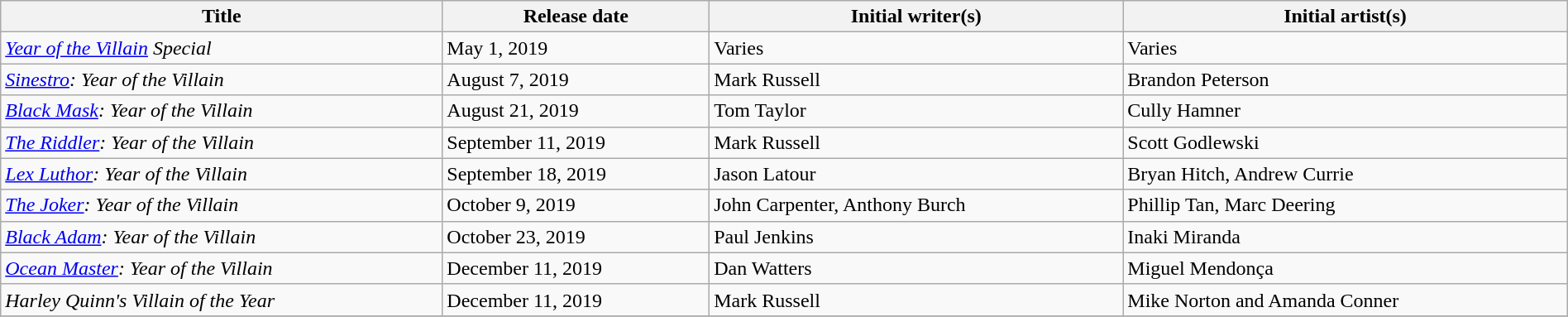<table class="wikitable" style="width:100%">
<tr>
<th>Title</th>
<th>Release date</th>
<th>Initial writer(s)</th>
<th>Initial artist(s)</th>
</tr>
<tr>
<td><em><a href='#'>Year of the Villain</a> Special</em></td>
<td>May 1, 2019</td>
<td>Varies</td>
<td>Varies</td>
</tr>
<tr>
<td><em><a href='#'>Sinestro</a>: Year of the Villain</em></td>
<td>August 7, 2019</td>
<td>Mark Russell</td>
<td>Brandon Peterson</td>
</tr>
<tr>
<td><em><a href='#'>Black Mask</a>: Year of the Villain</em></td>
<td>August 21, 2019</td>
<td>Tom Taylor</td>
<td>Cully Hamner</td>
</tr>
<tr>
<td><em><a href='#'>The Riddler</a>: Year of the Villain</em></td>
<td>September 11, 2019</td>
<td>Mark Russell</td>
<td>Scott Godlewski</td>
</tr>
<tr>
<td><em><a href='#'>Lex Luthor</a>: Year of the Villain</em></td>
<td>September 18, 2019</td>
<td>Jason Latour</td>
<td>Bryan Hitch, Andrew Currie</td>
</tr>
<tr>
<td><em><a href='#'>The Joker</a>: Year of the Villain</em></td>
<td>October 9, 2019</td>
<td>John Carpenter, Anthony Burch</td>
<td>Phillip Tan, Marc Deering</td>
</tr>
<tr>
<td><em><a href='#'>Black Adam</a>: Year of the Villain</em></td>
<td>October 23, 2019</td>
<td>Paul Jenkins</td>
<td>Inaki Miranda</td>
</tr>
<tr>
<td><em><a href='#'>Ocean Master</a>: Year of the Villain</em></td>
<td>December 11, 2019</td>
<td>Dan Watters</td>
<td>Miguel Mendonça</td>
</tr>
<tr>
<td><em>Harley Quinn's Villain of the Year</em></td>
<td>December 11, 2019</td>
<td>Mark Russell</td>
<td>Mike Norton and Amanda Conner</td>
</tr>
<tr>
</tr>
</table>
